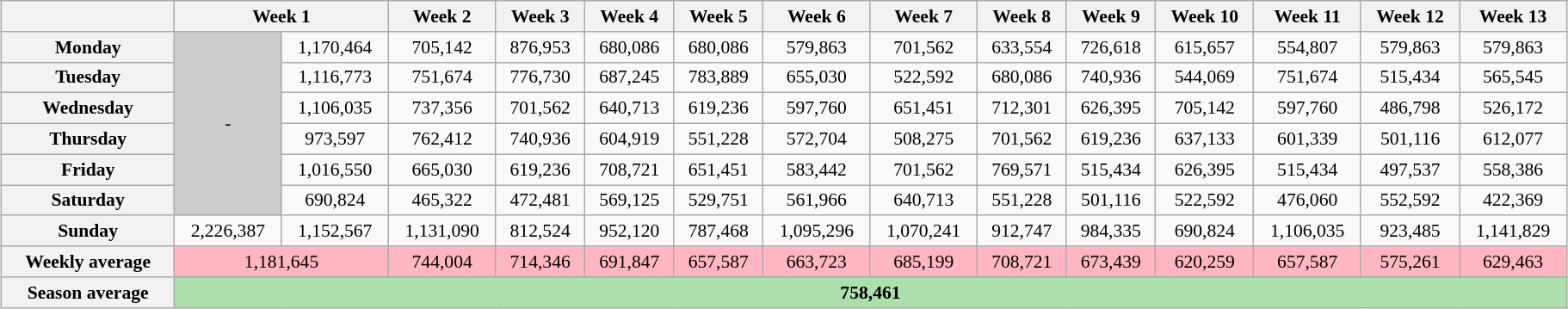<table class="wikitable" style="font-size:90%; text-align:center; width: 96%; margin-left: auto; margin-right: auto;">
<tr>
<th></th>
<th colspan="2">Week 1</th>
<th>Week 2</th>
<th>Week 3</th>
<th>Week 4</th>
<th>Week 5</th>
<th>Week 6</th>
<th>Week 7</th>
<th>Week 8</th>
<th>Week 9</th>
<th>Week 10</th>
<th>Week 11</th>
<th>Week 12</th>
<th>Week 13</th>
</tr>
<tr>
<th>Monday</th>
<td rowspan="6" style="background:#ccc">-</td>
<td>1,170,464</td>
<td>705,142</td>
<td>876,953</td>
<td>680,086</td>
<td>680,086</td>
<td>579,863</td>
<td>701,562</td>
<td>633,554</td>
<td>726,618</td>
<td>615,657</td>
<td>554,807</td>
<td>579,863</td>
<td>579,863</td>
</tr>
<tr>
<th>Tuesday</th>
<td>1,116,773</td>
<td>751,674</td>
<td>776,730</td>
<td>687,245</td>
<td>783,889</td>
<td>655,030</td>
<td>522,592</td>
<td>680,086</td>
<td>740,936</td>
<td>544,069</td>
<td>751,674</td>
<td>515,434</td>
<td>565,545</td>
</tr>
<tr>
<th>Wednesday</th>
<td>1,106,035</td>
<td>737,356</td>
<td>701,562</td>
<td>640,713</td>
<td>619,236</td>
<td>597,760</td>
<td>651,451</td>
<td>712,301</td>
<td>626,395</td>
<td>705,142</td>
<td>597,760</td>
<td>486,798</td>
<td>526,172</td>
</tr>
<tr>
<th>Thursday</th>
<td>973,597</td>
<td>762,412</td>
<td>740,936</td>
<td>604,919</td>
<td>551,228</td>
<td>572,704</td>
<td>508,275</td>
<td>701,562</td>
<td>619,236</td>
<td>637,133</td>
<td>601,339</td>
<td>501,116</td>
<td>612,077</td>
</tr>
<tr>
<th>Friday</th>
<td>1,016,550</td>
<td>665,030</td>
<td>619,236</td>
<td>708,721</td>
<td>651,451</td>
<td>583,442</td>
<td>701,562</td>
<td>769,571</td>
<td>515,434</td>
<td>626,395</td>
<td>515,434</td>
<td>497,537</td>
<td>558,386</td>
</tr>
<tr>
<th>Saturday</th>
<td>690,824</td>
<td>465,322</td>
<td>472,481</td>
<td>569,125</td>
<td>529,751</td>
<td>561,966</td>
<td>640,713</td>
<td>551,228</td>
<td>501,116</td>
<td>522,592</td>
<td>476,060</td>
<td>552,592</td>
<td>422,369</td>
</tr>
<tr>
<th>Sunday</th>
<td>2,226,387</td>
<td>1,152,567</td>
<td>1,131,090</td>
<td>812,524</td>
<td>952,120</td>
<td>787,468</td>
<td>1,095,296</td>
<td>1,070,241</td>
<td>912,747</td>
<td>984,335</td>
<td>690,824</td>
<td>1,106,035</td>
<td>923,485</td>
<td>1,141,829</td>
</tr>
<tr style="background:#FFB6C1"|>
<th>Weekly average</th>
<td colspan="2">1,181,645</td>
<td>744,004</td>
<td>714,346</td>
<td>691,847</td>
<td>657,587</td>
<td>663,723</td>
<td>685,199</td>
<td>708,721</td>
<td>673,439</td>
<td>620,259</td>
<td>657,587</td>
<td>575,261</td>
<td>629,463</td>
</tr>
<tr>
<th>Season average</th>
<td colspan="14" style="background:#ADDFAD"><strong>758,461</strong></td>
</tr>
</table>
